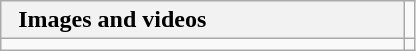<table class="wikitable collapsible collapsed" style="text-align: left;">
<tr>
<th>  Images and videos                                </th>
</tr>
<tr>
<td></td>
<td></td>
</tr>
</table>
